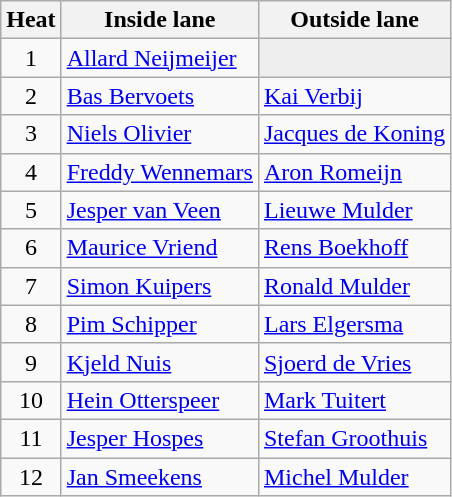<table class="wikitable">
<tr>
<th>Heat</th>
<th>Inside lane</th>
<th>Outside lane</th>
</tr>
<tr>
<td align="center">1</td>
<td><a href='#'>Allard Neijmeijer</a></td>
<td bgcolor=#EEEEEE></td>
</tr>
<tr>
<td align="center">2</td>
<td><a href='#'>Bas Bervoets</a></td>
<td><a href='#'>Kai Verbij</a></td>
</tr>
<tr>
<td align="center">3</td>
<td><a href='#'>Niels Olivier</a></td>
<td><a href='#'>Jacques de Koning</a></td>
</tr>
<tr>
<td align="center">4</td>
<td><a href='#'>Freddy Wennemars</a></td>
<td><a href='#'>Aron Romeijn</a></td>
</tr>
<tr>
<td align="center">5</td>
<td><a href='#'>Jesper van Veen</a></td>
<td><a href='#'>Lieuwe Mulder</a></td>
</tr>
<tr>
<td align="center">6</td>
<td><a href='#'>Maurice Vriend</a></td>
<td><a href='#'>Rens Boekhoff</a></td>
</tr>
<tr>
<td align="center">7</td>
<td><a href='#'>Simon Kuipers</a></td>
<td><a href='#'>Ronald Mulder</a></td>
</tr>
<tr>
<td align="center">8</td>
<td><a href='#'>Pim Schipper</a></td>
<td><a href='#'>Lars Elgersma</a></td>
</tr>
<tr>
<td align="center">9</td>
<td><a href='#'>Kjeld Nuis</a></td>
<td><a href='#'>Sjoerd de Vries</a></td>
</tr>
<tr>
<td align="center">10</td>
<td><a href='#'>Hein Otterspeer</a></td>
<td><a href='#'>Mark Tuitert</a></td>
</tr>
<tr>
<td align="center">11</td>
<td><a href='#'>Jesper Hospes</a></td>
<td><a href='#'>Stefan Groothuis</a></td>
</tr>
<tr>
<td align="center">12</td>
<td><a href='#'>Jan Smeekens</a></td>
<td><a href='#'>Michel Mulder</a></td>
</tr>
</table>
